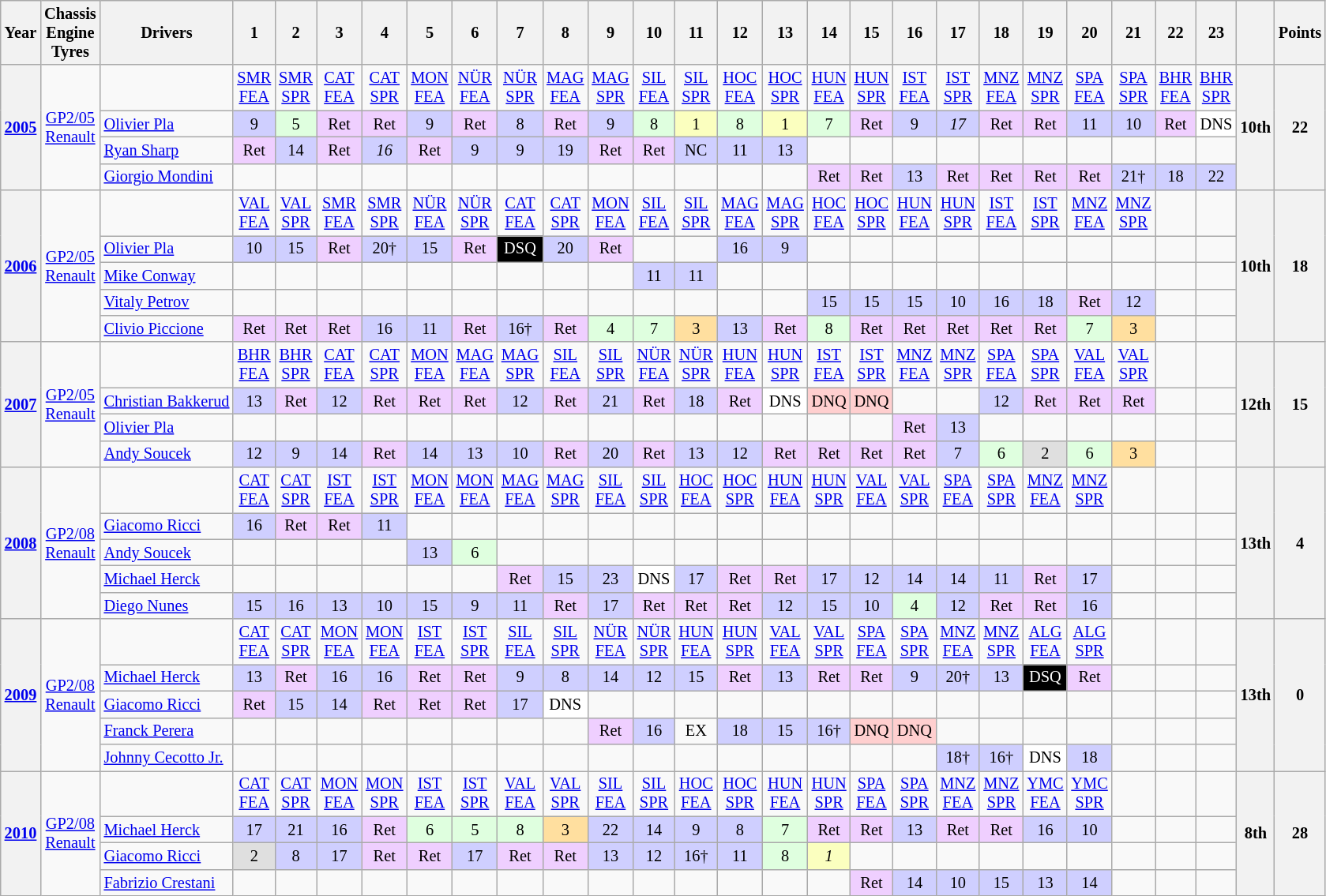<table class="wikitable" style="text-align:center; font-size:85%;">
<tr>
<th>Year</th>
<th>Chassis<br>Engine<br>Tyres</th>
<th>Drivers</th>
<th>1</th>
<th>2</th>
<th>3</th>
<th>4</th>
<th>5</th>
<th>6</th>
<th>7</th>
<th>8</th>
<th>9</th>
<th>10</th>
<th>11</th>
<th>12</th>
<th>13</th>
<th>14</th>
<th>15</th>
<th>16</th>
<th>17</th>
<th>18</th>
<th>19</th>
<th>20</th>
<th>21</th>
<th>22</th>
<th>23</th>
<th></th>
<th>Points</th>
</tr>
<tr>
<th rowspan=4><a href='#'>2005</a></th>
<td rowspan=4><a href='#'>GP2/05</a><br><a href='#'>Renault</a><br></td>
<td></td>
<td><a href='#'>SMR<br>FEA</a></td>
<td><a href='#'>SMR<br>SPR</a></td>
<td><a href='#'>CAT<br>FEA</a></td>
<td><a href='#'>CAT<br>SPR</a></td>
<td><a href='#'>MON<br>FEA</a></td>
<td><a href='#'>NÜR<br>FEA</a></td>
<td><a href='#'>NÜR<br>SPR</a></td>
<td><a href='#'>MAG<br>FEA</a></td>
<td><a href='#'>MAG<br>SPR</a></td>
<td><a href='#'>SIL<br>FEA</a></td>
<td><a href='#'>SIL<br>SPR</a></td>
<td><a href='#'>HOC<br>FEA</a></td>
<td><a href='#'>HOC<br>SPR</a></td>
<td><a href='#'>HUN<br>FEA</a></td>
<td><a href='#'>HUN<br>SPR</a></td>
<td><a href='#'>IST<br>FEA</a></td>
<td><a href='#'>IST<br>SPR</a></td>
<td><a href='#'>MNZ<br>FEA</a></td>
<td><a href='#'>MNZ<br>SPR</a></td>
<td><a href='#'>SPA<br>FEA</a></td>
<td><a href='#'>SPA<br>SPR</a></td>
<td><a href='#'>BHR<br>FEA</a></td>
<td><a href='#'>BHR<br>SPR</a></td>
<th rowspan=4>10th</th>
<th rowspan=4>22</th>
</tr>
<tr>
<td align=left> <a href='#'>Olivier Pla</a></td>
<td style="background:#CFCFFF;">9</td>
<td style="background:#DFFFDF;">5</td>
<td style="background:#EFCFFF;">Ret</td>
<td style="background:#EFCFFF;">Ret</td>
<td style="background:#CFCFFF;">9</td>
<td style="background:#EFCFFF;">Ret</td>
<td style="background:#CFCFFF;">8</td>
<td style="background:#EFCFFF;">Ret</td>
<td style="background:#CFCFFF;">9</td>
<td style="background:#DFFFDF;">8</td>
<td style="background:#FBFFBF;">1</td>
<td style="background:#DFFFDF;">8</td>
<td style="background:#FBFFBF;">1</td>
<td style="background:#DFFFDF;">7</td>
<td style="background:#EFCFFF;">Ret</td>
<td style="background:#CFCFFF;">9</td>
<td style="background:#CFCFFF;"><em>17</em></td>
<td style="background:#EFCFFF;">Ret</td>
<td style="background:#EFCFFF;">Ret</td>
<td style="background:#CFCFFF;">11</td>
<td style="background:#CFCFFF;">10</td>
<td style="background:#EFCFFF;">Ret</td>
<td style="background:#FFFFFF;">DNS</td>
</tr>
<tr>
<td align=left> <a href='#'>Ryan Sharp</a></td>
<td style="background:#EFCFFF;">Ret</td>
<td style="background:#CFCFFF;">14</td>
<td style="background:#EFCFFF;">Ret</td>
<td style="background:#CFCFFF;"><em>16</em></td>
<td style="background:#EFCFFF;">Ret</td>
<td style="background:#CFCFFF;">9</td>
<td style="background:#CFCFFF;">9</td>
<td style="background:#CFCFFF;">19</td>
<td style="background:#EFCFFF;">Ret</td>
<td style="background:#EFCFFF;">Ret</td>
<td style="background:#CFCFFF;">NC</td>
<td style="background:#CFCFFF;">11</td>
<td style="background:#CFCFFF;">13</td>
<td></td>
<td></td>
<td></td>
<td></td>
<td></td>
<td></td>
<td></td>
<td></td>
<td></td>
<td></td>
</tr>
<tr>
<td align=left> <a href='#'>Giorgio Mondini</a></td>
<td></td>
<td></td>
<td></td>
<td></td>
<td></td>
<td></td>
<td></td>
<td></td>
<td></td>
<td></td>
<td></td>
<td></td>
<td></td>
<td style="background:#EFCFFF;">Ret</td>
<td style="background:#EFCFFF;">Ret</td>
<td style="background:#CFCFFF;">13</td>
<td style="background:#EFCFFF;">Ret</td>
<td style="background:#EFCFFF;">Ret</td>
<td style="background:#EFCFFF;">Ret</td>
<td style="background:#EFCFFF;">Ret</td>
<td style="background:#CFCFFF;">21†</td>
<td style="background:#CFCFFF;">18</td>
<td style="background:#CFCFFF;">22</td>
</tr>
<tr>
<th rowspan=5><a href='#'>2006</a></th>
<td rowspan=5><a href='#'>GP2/05</a><br><a href='#'>Renault</a><br></td>
<td></td>
<td><a href='#'>VAL<br>FEA</a></td>
<td><a href='#'>VAL<br>SPR</a></td>
<td><a href='#'>SMR<br>FEA</a></td>
<td><a href='#'>SMR<br>SPR</a></td>
<td><a href='#'>NÜR<br>FEA</a></td>
<td><a href='#'>NÜR<br>SPR</a></td>
<td><a href='#'>CAT<br>FEA</a></td>
<td><a href='#'>CAT<br>SPR</a></td>
<td><a href='#'>MON<br>FEA</a></td>
<td><a href='#'>SIL<br>FEA</a></td>
<td><a href='#'>SIL<br>SPR</a></td>
<td><a href='#'>MAG<br>FEA</a></td>
<td><a href='#'>MAG<br>SPR</a></td>
<td><a href='#'>HOC<br>FEA</a></td>
<td><a href='#'>HOC<br>SPR</a></td>
<td><a href='#'>HUN<br>FEA</a></td>
<td><a href='#'>HUN<br>SPR</a></td>
<td><a href='#'>IST<br>FEA</a></td>
<td><a href='#'>IST<br>SPR</a></td>
<td><a href='#'>MNZ<br>FEA</a></td>
<td><a href='#'>MNZ<br>SPR</a></td>
<td></td>
<td></td>
<th rowspan=5>10th</th>
<th rowspan=5>18</th>
</tr>
<tr>
<td align=left> <a href='#'>Olivier Pla</a></td>
<td style="background:#CFCFFF;">10</td>
<td style="background:#CFCFFF;">15</td>
<td style="background:#EFCFFF;">Ret</td>
<td style="background:#CFCFFF;">20†</td>
<td style="background:#CFCFFF;">15</td>
<td style="background:#EFCFFF;">Ret</td>
<td style="background:#000000; color:white">DSQ</td>
<td style="background:#CFCFFF;">20</td>
<td style="background:#EFCFFF;">Ret</td>
<td></td>
<td></td>
<td style="background:#CFCFFF;">16</td>
<td style="background:#CFCFFF;">9</td>
<td></td>
<td></td>
<td></td>
<td></td>
<td></td>
<td></td>
<td></td>
<td></td>
<td></td>
<td></td>
</tr>
<tr>
<td align=left> <a href='#'>Mike Conway</a></td>
<td></td>
<td></td>
<td></td>
<td></td>
<td></td>
<td></td>
<td></td>
<td></td>
<td></td>
<td style="background:#CFCFFF;">11</td>
<td style="background:#CFCFFF;">11</td>
<td></td>
<td></td>
<td></td>
<td></td>
<td></td>
<td></td>
<td></td>
<td></td>
<td></td>
<td></td>
<td></td>
<td></td>
</tr>
<tr>
<td align=left> <a href='#'>Vitaly Petrov</a></td>
<td></td>
<td></td>
<td></td>
<td></td>
<td></td>
<td></td>
<td></td>
<td></td>
<td></td>
<td></td>
<td></td>
<td></td>
<td></td>
<td style="background:#CFCFFF;">15</td>
<td style="background:#CFCFFF;">15</td>
<td style="background:#CFCFFF;">15</td>
<td style="background:#CFCFFF;">10</td>
<td style="background:#CFCFFF;">16</td>
<td style="background:#CFCFFF;">18</td>
<td style="background:#EFCFFF;">Ret</td>
<td style="background:#CFCFFF;">12</td>
<td></td>
<td></td>
</tr>
<tr>
<td align=left> <a href='#'>Clivio Piccione</a></td>
<td style="background:#EFCFFF;">Ret</td>
<td style="background:#EFCFFF;">Ret</td>
<td style="background:#EFCFFF;">Ret</td>
<td style="background:#CFCFFF;">16</td>
<td style="background:#CFCFFF;">11</td>
<td style="background:#EFCFFF;">Ret</td>
<td style="background:#CFCFFF;">16†</td>
<td style="background:#EFCFFF;">Ret</td>
<td style="background:#DFFFDF;">4</td>
<td style="background:#DFFFDF;">7</td>
<td style="background:#FFDF9F;">3</td>
<td style="background:#CFCFFF;">13</td>
<td style="background:#EFCFFF;">Ret</td>
<td style="background:#DFFFDF;">8</td>
<td style="background:#EFCFFF;">Ret</td>
<td style="background:#EFCFFF;">Ret</td>
<td style="background:#EFCFFF;">Ret</td>
<td style="background:#EFCFFF;">Ret</td>
<td style="background:#EFCFFF;">Ret</td>
<td style="background:#DFFFDF;">7</td>
<td style="background:#FFDF9F;">3</td>
<td></td>
<td></td>
</tr>
<tr>
<th rowspan=4><a href='#'>2007</a></th>
<td rowspan=4><a href='#'>GP2/05</a><br><a href='#'>Renault</a><br></td>
<td></td>
<td><a href='#'>BHR<br>FEA</a></td>
<td><a href='#'>BHR<br>SPR</a></td>
<td><a href='#'>CAT<br>FEA</a></td>
<td><a href='#'>CAT<br>SPR</a></td>
<td><a href='#'>MON<br>FEA</a></td>
<td><a href='#'>MAG<br>FEA</a></td>
<td><a href='#'>MAG<br>SPR</a></td>
<td><a href='#'>SIL<br>FEA</a></td>
<td><a href='#'>SIL<br>SPR</a></td>
<td><a href='#'>NÜR<br>FEA</a></td>
<td><a href='#'>NÜR<br>SPR</a></td>
<td><a href='#'>HUN<br>FEA</a></td>
<td><a href='#'>HUN<br>SPR</a></td>
<td><a href='#'>IST<br>FEA</a></td>
<td><a href='#'>IST<br>SPR</a></td>
<td><a href='#'>MNZ<br>FEA</a></td>
<td><a href='#'>MNZ<br>SPR</a></td>
<td><a href='#'>SPA<br>FEA</a></td>
<td><a href='#'>SPA<br>SPR</a></td>
<td><a href='#'>VAL<br>FEA</a></td>
<td><a href='#'>VAL<br>SPR</a></td>
<td></td>
<td></td>
<th rowspan=4>12th</th>
<th rowspan=4>15</th>
</tr>
<tr>
<td align=left> <a href='#'>Christian Bakkerud</a></td>
<td style="background:#CFCFFF;">13</td>
<td style="background:#EFCFFF;">Ret</td>
<td style="background:#CFCFFF;">12</td>
<td style="background:#EFCFFF;">Ret</td>
<td style="background:#EFCFFF;">Ret</td>
<td style="background:#EFCFFF;">Ret</td>
<td style="background:#CFCFFF;">12</td>
<td style="background:#EFCFFF;">Ret</td>
<td style="background:#CFCFFF;">21</td>
<td style="background:#EFCFFF;">Ret</td>
<td style="background:#CFCFFF;">18</td>
<td style="background:#EFCFFF;">Ret</td>
<td style="background:#FFFFFF;">DNS</td>
<td style="background:#FFCFCF;">DNQ</td>
<td style="background:#FFCFCF;">DNQ</td>
<td></td>
<td></td>
<td style="background:#CFCFFF;">12</td>
<td style="background:#EFCFFF;">Ret</td>
<td style="background:#EFCFFF;">Ret</td>
<td style="background:#EFCFFF;">Ret</td>
<td></td>
<td></td>
</tr>
<tr>
<td align=left> <a href='#'>Olivier Pla</a></td>
<td></td>
<td></td>
<td></td>
<td></td>
<td></td>
<td></td>
<td></td>
<td></td>
<td></td>
<td></td>
<td></td>
<td></td>
<td></td>
<td></td>
<td></td>
<td style="background:#EFCFFF;">Ret</td>
<td style="background:#CFCFFF;">13</td>
<td></td>
<td></td>
<td></td>
<td></td>
<td></td>
<td></td>
</tr>
<tr>
<td align=left> <a href='#'>Andy Soucek</a></td>
<td style="background:#CFCFFF;">12</td>
<td style="background:#CFCFFF;">9</td>
<td style="background:#CFCFFF;">14</td>
<td style="background:#EFCFFF;">Ret</td>
<td style="background:#CFCFFF;">14</td>
<td style="background:#CFCFFF;">13</td>
<td style="background:#CFCFFF;">10</td>
<td style="background:#EFCFFF;">Ret</td>
<td style="background:#CFCFFF;">20</td>
<td style="background:#EFCFFF;">Ret</td>
<td style="background:#CFCFFF;">13</td>
<td style="background:#CFCFFF;">12</td>
<td style="background:#EFCFFF;">Ret</td>
<td style="background:#EFCFFF;">Ret</td>
<td style="background:#EFCFFF;">Ret</td>
<td style="background:#EFCFFF;">Ret</td>
<td style="background:#CFCFFF;">7</td>
<td style="background:#DFFFDF;">6</td>
<td style="background:#DFDFDF;">2</td>
<td style="background:#DFFFDF;">6</td>
<td style="background:#FFDF9F;">3</td>
<td></td>
<td></td>
</tr>
<tr>
<th rowspan=5><a href='#'>2008</a></th>
<td rowspan=5><a href='#'>GP2/08</a><br><a href='#'>Renault</a><br></td>
<td></td>
<td><a href='#'>CAT<br>FEA</a></td>
<td><a href='#'>CAT<br>SPR</a></td>
<td><a href='#'>IST<br>FEA</a></td>
<td><a href='#'>IST<br>SPR</a></td>
<td><a href='#'>MON<br>FEA</a></td>
<td><a href='#'>MON<br>FEA</a></td>
<td><a href='#'>MAG<br>FEA</a></td>
<td><a href='#'>MAG<br>SPR</a></td>
<td><a href='#'>SIL<br>FEA</a></td>
<td><a href='#'>SIL<br>SPR</a></td>
<td><a href='#'>HOC<br>FEA</a></td>
<td><a href='#'>HOC<br>SPR</a></td>
<td><a href='#'>HUN<br>FEA</a></td>
<td><a href='#'>HUN<br>SPR</a></td>
<td><a href='#'>VAL<br>FEA</a></td>
<td><a href='#'>VAL<br>SPR</a></td>
<td><a href='#'>SPA<br>FEA</a></td>
<td><a href='#'>SPA<br>SPR</a></td>
<td><a href='#'>MNZ<br>FEA</a></td>
<td><a href='#'>MNZ<br>SPR</a></td>
<td></td>
<td></td>
<td></td>
<th rowspan=5>13th</th>
<th rowspan=5>4</th>
</tr>
<tr>
<td align=left> <a href='#'>Giacomo Ricci</a></td>
<td style="background:#cfcfff;">16</td>
<td style="background:#efcfff;">Ret</td>
<td style="background:#efcfff;">Ret</td>
<td style="background:#cfcfff;">11</td>
<td></td>
<td></td>
<td></td>
<td></td>
<td></td>
<td></td>
<td></td>
<td></td>
<td></td>
<td></td>
<td></td>
<td></td>
<td></td>
<td></td>
<td></td>
<td></td>
<td></td>
<td></td>
<td></td>
</tr>
<tr>
<td align=left> <a href='#'>Andy Soucek</a></td>
<td></td>
<td></td>
<td></td>
<td></td>
<td style="background:#CFCFFF;">13</td>
<td style="background:#DFFFDF;">6</td>
<td></td>
<td></td>
<td></td>
<td></td>
<td></td>
<td></td>
<td></td>
<td></td>
<td></td>
<td></td>
<td></td>
<td></td>
<td></td>
<td></td>
<td></td>
<td></td>
<td></td>
</tr>
<tr>
<td align=left> <a href='#'>Michael Herck</a></td>
<td></td>
<td></td>
<td></td>
<td></td>
<td></td>
<td></td>
<td style="background:#EFCFFF;">Ret</td>
<td style="background:#cfcfff;">15</td>
<td style="background:#cfcfff;">23</td>
<td style="background:#ffffff;">DNS</td>
<td style="background:#cfcfff;">17</td>
<td style="background:#EFCFFF;">Ret</td>
<td style="background:#EFCFFF;">Ret</td>
<td style="background:#cfcfff;">17</td>
<td style="background:#cfcfff;">12</td>
<td style="background:#cfcfff;">14</td>
<td style="background:#cfcfff;">14</td>
<td style="background:#cfcfff;">11</td>
<td style="background:#EFCFFF;">Ret</td>
<td style="background:#cfcfff;">17</td>
<td></td>
<td></td>
<td></td>
</tr>
<tr>
<td align=left> <a href='#'>Diego Nunes</a></td>
<td style="background:#CFCFFF;">15</td>
<td style="background:#CFCFFF;">16</td>
<td style="background:#CFCFFF;">13</td>
<td style="background:#CFCFFF;">10</td>
<td style="background:#CFCFFF;">15</td>
<td style="background:#CFCFFF;">9</td>
<td style="background:#CFCFFF;">11</td>
<td style="background:#EFCFFF;">Ret</td>
<td style="background:#CFCFFF;">17</td>
<td style="background:#EFCFFF;">Ret</td>
<td style="background:#EFCFFF;">Ret</td>
<td style="background:#EFCFFF;">Ret</td>
<td style="background:#CFCFFF;">12</td>
<td style="background:#CFCFFF;">15</td>
<td style="background:#CFCFFF;">10</td>
<td style="background:#DFFFDF;">4</td>
<td style="background:#CFCFFF;">12</td>
<td style="background:#EFCFFF;">Ret</td>
<td style="background:#EFCFFF;">Ret</td>
<td style="background:#CFCFFF;">16</td>
<td></td>
<td></td>
<td></td>
</tr>
<tr>
<th rowspan=5><a href='#'>2009</a></th>
<td rowspan=5><a href='#'>GP2/08</a><br><a href='#'>Renault</a><br></td>
<td></td>
<td><a href='#'>CAT<br>FEA</a></td>
<td><a href='#'>CAT<br>SPR</a></td>
<td><a href='#'>MON<br>FEA</a></td>
<td><a href='#'>MON<br>FEA</a></td>
<td><a href='#'>IST<br>FEA</a></td>
<td><a href='#'>IST<br>SPR</a></td>
<td><a href='#'>SIL<br>FEA</a></td>
<td><a href='#'>SIL<br>SPR</a></td>
<td><a href='#'>NÜR<br>FEA</a></td>
<td><a href='#'>NÜR<br>SPR</a></td>
<td><a href='#'>HUN<br>FEA</a></td>
<td><a href='#'>HUN<br>SPR</a></td>
<td><a href='#'>VAL<br>FEA</a></td>
<td><a href='#'>VAL<br>SPR</a></td>
<td><a href='#'>SPA<br>FEA</a></td>
<td><a href='#'>SPA<br>SPR</a></td>
<td><a href='#'>MNZ<br>FEA</a></td>
<td><a href='#'>MNZ<br>SPR</a></td>
<td><a href='#'>ALG<br>FEA</a></td>
<td><a href='#'>ALG<br>SPR</a></td>
<td></td>
<td></td>
<td></td>
<th rowspan=5>13th</th>
<th rowspan=5>0</th>
</tr>
<tr>
<td align=left> <a href='#'>Michael Herck</a></td>
<td style="background:#cfcfff;">13</td>
<td style="background:#EFCFFF;">Ret</td>
<td style="background:#cfcfff;">16</td>
<td style="background:#cfcfff;">16</td>
<td style="background:#EFCFFF;">Ret</td>
<td style="background:#EFCFFF;">Ret</td>
<td style="background:#cfcfff;">9</td>
<td style="background:#cfcfff;">8</td>
<td style="background:#cfcfff;">14</td>
<td style="background:#cfcfff;">12</td>
<td style="background:#cfcfff;">15</td>
<td style="background:#EFCFFF;">Ret</td>
<td style="background:#cfcfff;">13</td>
<td style="background:#EFCFFF;">Ret</td>
<td style="background:#EFCFFF;">Ret</td>
<td style="background:#cfcfff;">9</td>
<td style="background:#cfcfff;">20†</td>
<td style="background:#cfcfff;">13</td>
<td style="background:black; color:white">DSQ</td>
<td style="background:#EFCFFF;">Ret</td>
<td></td>
<td></td>
<td></td>
</tr>
<tr>
<td align=left> <a href='#'>Giacomo Ricci</a></td>
<td style="background:#EFCFFF;">Ret</td>
<td style="background:#CFCFFF;">15</td>
<td style="background:#CFCFFF;">14</td>
<td style="background:#EFCFFF;">Ret</td>
<td style="background:#EFCFFF;">Ret</td>
<td style="background:#EFCFFF;">Ret</td>
<td style="background:#CFCFFF;">17</td>
<td style="background:#FFFFFF;">DNS</td>
<td></td>
<td></td>
<td></td>
<td></td>
<td></td>
<td></td>
<td></td>
<td></td>
<td></td>
<td></td>
<td></td>
<td></td>
<td></td>
<td></td>
<td></td>
</tr>
<tr>
<td align=left> <a href='#'>Franck Perera</a></td>
<td></td>
<td></td>
<td></td>
<td></td>
<td></td>
<td></td>
<td></td>
<td></td>
<td style="background:#EFCFFF;">Ret</td>
<td style="background:#CFCFFF;">16</td>
<td>EX</td>
<td style="background:#CFCFFF;">18</td>
<td style="background:#CFCFFF;">15</td>
<td style="background:#CFCFFF;">16†</td>
<td style="background:#FFCFCF;">DNQ</td>
<td style="background:#FFCFCF;">DNQ</td>
<td></td>
<td></td>
<td></td>
<td></td>
<td></td>
<td></td>
<td></td>
</tr>
<tr>
<td align=left> <a href='#'>Johnny Cecotto Jr.</a></td>
<td></td>
<td></td>
<td></td>
<td></td>
<td></td>
<td></td>
<td></td>
<td></td>
<td></td>
<td></td>
<td></td>
<td></td>
<td></td>
<td></td>
<td></td>
<td></td>
<td style="background:#CFCFFF;">18†</td>
<td style="background:#cfcfff;">16†</td>
<td style="background:#ffffff;">DNS</td>
<td style="background:#cfcfff;">18</td>
<td></td>
<td></td>
<td></td>
</tr>
<tr>
<th rowspan=4><a href='#'>2010</a></th>
<td rowspan=4><a href='#'>GP2/08</a><br><a href='#'>Renault</a><br></td>
<td></td>
<td><a href='#'>CAT<br>FEA</a></td>
<td><a href='#'>CAT<br>SPR</a></td>
<td><a href='#'>MON<br>FEA</a></td>
<td><a href='#'>MON<br>SPR</a></td>
<td><a href='#'>IST<br>FEA</a></td>
<td><a href='#'>IST<br>SPR</a></td>
<td><a href='#'>VAL<br>FEA</a></td>
<td><a href='#'>VAL<br>SPR</a></td>
<td><a href='#'>SIL<br>FEA</a></td>
<td><a href='#'>SIL<br>SPR</a></td>
<td><a href='#'>HOC<br>FEA</a></td>
<td><a href='#'>HOC<br>SPR</a></td>
<td><a href='#'>HUN<br>FEA</a></td>
<td><a href='#'>HUN<br>SPR</a></td>
<td><a href='#'>SPA<br>FEA</a></td>
<td><a href='#'>SPA<br>SPR</a></td>
<td><a href='#'>MNZ<br>FEA</a></td>
<td><a href='#'>MNZ<br>SPR</a></td>
<td><a href='#'>YMC<br>FEA</a></td>
<td><a href='#'>YMC<br>SPR</a></td>
<td></td>
<td></td>
<td></td>
<th rowspan=4>8th</th>
<th rowspan=4>28</th>
</tr>
<tr>
<td align=left> <a href='#'>Michael Herck</a></td>
<td style="background:#cfcfff;">17</td>
<td style="background:#cfcfff;">21</td>
<td style="background:#cfcfff;">16</td>
<td style="background:#EFCFFF;">Ret</td>
<td style="background:#DFFFDF;">6</td>
<td style="background:#DFFFDF;">5</td>
<td style="background:#DFFFDF;">8</td>
<td style="background:#FFDF9F;">3</td>
<td style="background:#cfcfff;">22</td>
<td style="background:#cfcfff;">14</td>
<td style="background:#cfcfff;">9</td>
<td style="background:#cfcfff;">8</td>
<td style="background:#DFFFDF;">7</td>
<td style="background:#EFCFFF;">Ret</td>
<td style="background:#EFCFFF;">Ret</td>
<td style="background:#CFCFFF;">13</td>
<td style="background:#EFCFFF;">Ret</td>
<td style="background:#EFCFFF;">Ret</td>
<td style="background:#CFCFFF;">16</td>
<td style="background:#CFCFFF;">10</td>
<td></td>
<td></td>
<td></td>
</tr>
<tr>
<td align=left> <a href='#'>Giacomo Ricci</a></td>
<td style="background:#DFDFDF;">2</td>
<td style="background:#CFCFFF;">8</td>
<td style="background:#CFCFFF;">17</td>
<td style="background:#EFCFFF;">Ret</td>
<td style="background:#EFCFFF;">Ret</td>
<td style="background:#CFCFFF;">17</td>
<td style="background:#EFCFFF;">Ret</td>
<td style="background:#EFCFFF;">Ret</td>
<td style="background:#CFCFFF;">13</td>
<td style="background:#CFCFFF;">12</td>
<td style="background:#CFCFFF;">16†</td>
<td style="background:#CFCFFF;">11</td>
<td style="background:#DFFFDF;">8</td>
<td style="background:#FBFFBF;"><em>1</em></td>
<td></td>
<td></td>
<td></td>
<td></td>
<td></td>
<td></td>
<td></td>
<td></td>
<td></td>
</tr>
<tr>
<td align=left> <a href='#'>Fabrizio Crestani</a></td>
<td></td>
<td></td>
<td></td>
<td></td>
<td></td>
<td></td>
<td></td>
<td></td>
<td></td>
<td></td>
<td></td>
<td></td>
<td></td>
<td></td>
<td style="background:#EFCFFF;">Ret</td>
<td style="background:#CFCFFF;">14</td>
<td style="background:#CFCFFF;">10</td>
<td style="background:#CFCFFF;">15</td>
<td style="background:#CFCFFF;">13</td>
<td style="background:#CFCFFF;">14</td>
<td></td>
<td></td>
<td></td>
</tr>
</table>
